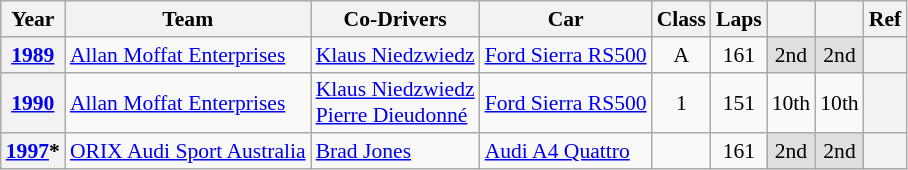<table class="wikitable" style="text-align:center; font-size:90%">
<tr>
<th>Year</th>
<th>Team</th>
<th>Co-Drivers</th>
<th>Car</th>
<th>Class</th>
<th>Laps</th>
<th></th>
<th></th>
<th>Ref</th>
</tr>
<tr>
<th><a href='#'>1989</a></th>
<td align="left" nowrap> <a href='#'>Allan Moffat Enterprises</a></td>
<td align="left" nowrap> <a href='#'>Klaus Niedzwiedz</a></td>
<td align="left" nowrap><a href='#'>Ford Sierra RS500</a></td>
<td>A</td>
<td>161</td>
<td style="background:#dfdfdf;">2nd</td>
<td style="background:#dfdfdf;">2nd</td>
<th></th>
</tr>
<tr>
<th><a href='#'>1990</a></th>
<td align="left" nowrap> <a href='#'>Allan Moffat Enterprises</a></td>
<td align="left" nowrap> <a href='#'>Klaus Niedzwiedz</a><br> <a href='#'>Pierre Dieudonné</a></td>
<td align="left" nowrap><a href='#'>Ford Sierra RS500</a></td>
<td>1</td>
<td>151</td>
<td>10th</td>
<td>10th</td>
<th></th>
</tr>
<tr>
<th><a href='#'>1997</a>*</th>
<td align="left" nowrap> <a href='#'>ORIX Audi Sport Australia</a></td>
<td align="left" nowrap> <a href='#'>Brad Jones</a></td>
<td align="left" nowrap><a href='#'>Audi A4 Quattro</a></td>
<td></td>
<td>161</td>
<td style="background:#dfdfdf;">2nd</td>
<td style="background:#dfdfdf;">2nd</td>
<th></th>
</tr>
</table>
